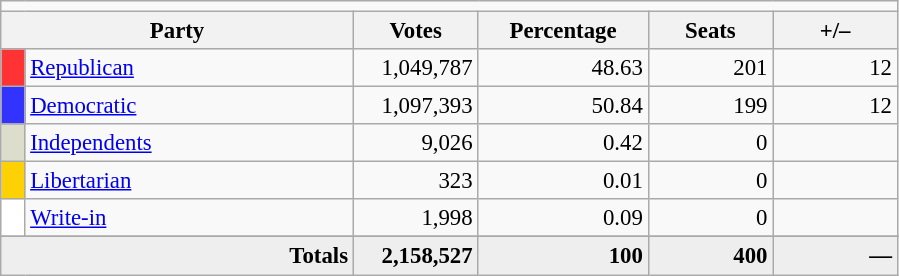<table class="wikitable" style="font-size:95%;">
<tr>
<td colspan="8" align="center"></td>
</tr>
<tr>
<th colspan=2 style="width: 15em">Party</th>
<th style="width: 5em">Votes</th>
<th style="width: 7em">Percentage</th>
<th style="width: 5em">Seats</th>
<th style="width: 5em">+/–</th>
</tr>
<tr>
<th style="background-color:#F33; width: 3px"></th>
<td style="width: 130px"><a href='#'>Republican</a></td>
<td align="right">1,049,787</td>
<td align="right">48.63</td>
<td align="right">201</td>
<td align="right"> 12</td>
</tr>
<tr>
<th style="background-color:#33F; width: 3px"></th>
<td style="width: 130px"><a href='#'>Democratic</a></td>
<td align="right">1,097,393</td>
<td align="right">50.84</td>
<td align="right">199</td>
<td align="right"> 12</td>
</tr>
<tr>
<th style="background-color:#DDDDCC; width: 3px"></th>
<td style="width: 130px"><a href='#'>Independents</a></td>
<td align="right">9,026</td>
<td align="right">0.42</td>
<td align="right">0</td>
<td align="right"></td>
</tr>
<tr>
<th style="background-color:#fed105; width: 3px"></th>
<td style="width: 130px"><a href='#'>Libertarian</a></td>
<td align="right">323</td>
<td align="right">0.01</td>
<td align="right">0</td>
<td align="right"></td>
</tr>
<tr>
<th style="background-color:#ffffff; width: 3px"></th>
<td style="width: 130px"><a href='#'>Write-in</a></td>
<td align="right">1,998</td>
<td align="right">0.09</td>
<td align="right">0</td>
<td align="right"></td>
</tr>
<tr>
</tr>
<tr bgcolor="#EEEEEE">
<td colspan="2" align="right"><strong>Totals</strong></td>
<td align="right"><strong>2,158,527</strong></td>
<td align="right"><strong>100</strong></td>
<td align="right"><strong>400</strong></td>
<td align="right"><strong>—</strong></td>
</tr>
</table>
